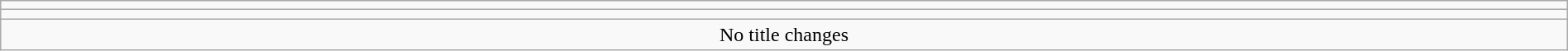<table class="wikitable" style="text-align:center; width:100%;">
<tr>
<td colspan=5></td>
</tr>
<tr>
<td colspan=5><strong></strong></td>
</tr>
<tr>
<td colspan="5">No title changes</td>
</tr>
</table>
